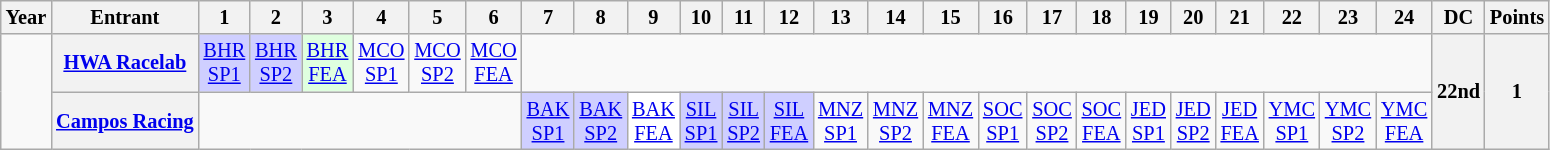<table class="wikitable" style="text-align:center; font-size:85%">
<tr>
<th>Year</th>
<th>Entrant</th>
<th>1</th>
<th>2</th>
<th>3</th>
<th>4</th>
<th>5</th>
<th>6</th>
<th>7</th>
<th>8</th>
<th>9</th>
<th>10</th>
<th>11</th>
<th>12</th>
<th>13</th>
<th>14</th>
<th>15</th>
<th>16</th>
<th>17</th>
<th>18</th>
<th>19</th>
<th>20</th>
<th>21</th>
<th>22</th>
<th>23</th>
<th>24</th>
<th>DC</th>
<th>Points</th>
</tr>
<tr>
<td rowspan=2></td>
<th nowrap><a href='#'>HWA Racelab</a></th>
<td style="background:#CFCFFF;"><a href='#'>BHR<br>SP1</a><br></td>
<td style="background:#CFCFFF;"><a href='#'>BHR<br>SP2</a><br></td>
<td style="background:#DFFFDF;"><a href='#'>BHR<br>FEA</a><br></td>
<td style="background:#;"><a href='#'>MCO<br>SP1</a></td>
<td style="background:#;"><a href='#'>MCO<br>SP2</a></td>
<td style="background:#;"><a href='#'>MCO<br>FEA</a></td>
<td colspan=18></td>
<th rowspan=2>22nd</th>
<th rowspan=2>1</th>
</tr>
<tr>
<th nowrap><a href='#'>Campos Racing</a></th>
<td colspan=6></td>
<td style="background:#CFCFFF;"><a href='#'>BAK<br>SP1</a><br></td>
<td style="background:#CFCFFF;"><a href='#'>BAK<br>SP2</a><br></td>
<td style="background:#FFFFFF;"><a href='#'>BAK<br>FEA</a><br></td>
<td style="background:#CFCFFF;"><a href='#'>SIL<br>SP1</a><br></td>
<td style="background:#CFCFFF;"><a href='#'>SIL<br>SP2</a><br></td>
<td style="background:#CFCFFF;"><a href='#'>SIL<br>FEA</a><br></td>
<td style="background:#;"><a href='#'>MNZ<br>SP1</a></td>
<td style="background:#;"><a href='#'>MNZ<br>SP2</a></td>
<td style="background:#;"><a href='#'>MNZ<br>FEA</a></td>
<td style="background:#;"><a href='#'>SOC<br>SP1</a></td>
<td style="background:#;"><a href='#'>SOC<br>SP2</a></td>
<td style="background:#;"><a href='#'>SOC<br>FEA</a></td>
<td style="background:#;"><a href='#'>JED<br>SP1</a></td>
<td style="background:#;"><a href='#'>JED<br>SP2</a></td>
<td style="background:#;"><a href='#'>JED<br>FEA</a></td>
<td style="background:#;"><a href='#'>YMC<br>SP1</a></td>
<td style="background:#;"><a href='#'>YMC<br>SP2</a></td>
<td style="background:#;"><a href='#'>YMC<br>FEA</a></td>
</tr>
</table>
